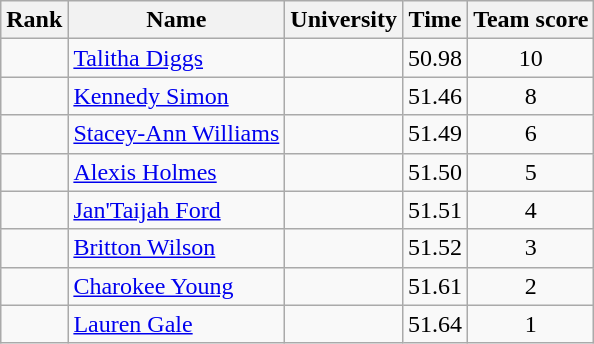<table class="wikitable sortable" style="text-align:center">
<tr>
<th>Rank</th>
<th>Name</th>
<th>University</th>
<th>Time</th>
<th>Team score</th>
</tr>
<tr>
<td></td>
<td align=left><a href='#'>Talitha Diggs</a></td>
<td></td>
<td>50.98</td>
<td>10</td>
</tr>
<tr>
<td></td>
<td align=left><a href='#'>Kennedy Simon</a></td>
<td></td>
<td>51.46</td>
<td>8</td>
</tr>
<tr>
<td></td>
<td align=left><a href='#'>Stacey-Ann Williams</a></td>
<td></td>
<td>51.49</td>
<td>6</td>
</tr>
<tr>
<td></td>
<td align=left><a href='#'>Alexis Holmes</a></td>
<td></td>
<td>51.50</td>
<td>5</td>
</tr>
<tr>
<td></td>
<td align=left><a href='#'>Jan'Taijah Ford</a></td>
<td></td>
<td>51.51</td>
<td>4</td>
</tr>
<tr>
<td></td>
<td align=left><a href='#'>Britton Wilson</a></td>
<td></td>
<td>51.52</td>
<td>3</td>
</tr>
<tr>
<td></td>
<td align=left><a href='#'>Charokee Young</a></td>
<td></td>
<td>51.61</td>
<td>2</td>
</tr>
<tr>
<td></td>
<td align=left><a href='#'>Lauren Gale</a></td>
<td></td>
<td>51.64</td>
<td>1</td>
</tr>
</table>
